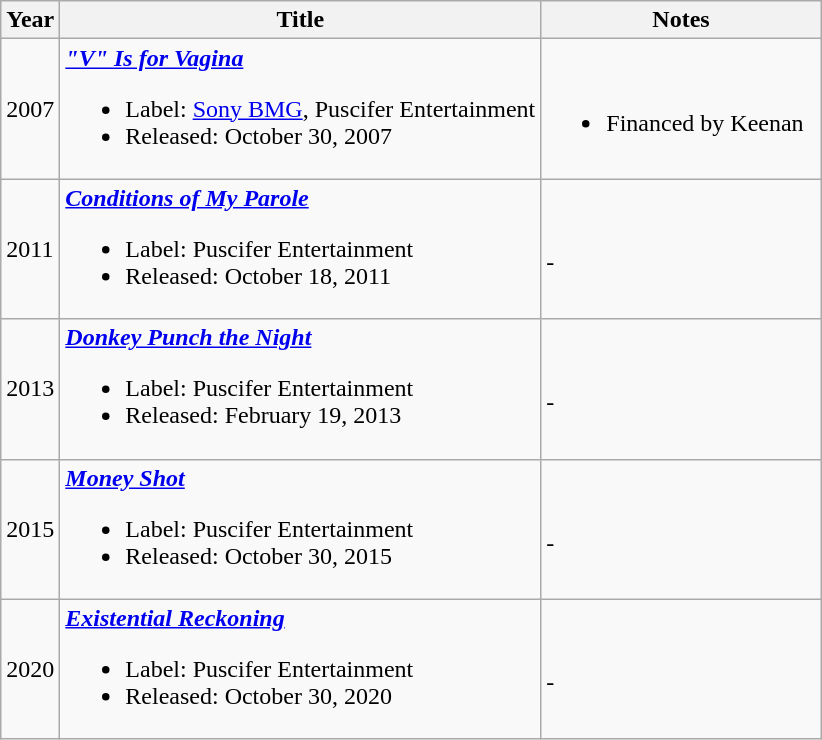<table class="wikitable">
<tr>
<th>Year</th>
<th>Title</th>
<th>Notes</th>
</tr>
<tr>
<td rowspan="1">2007</td>
<td><strong><em><a href='#'>"V" Is for Vagina</a></em></strong><br><ul><li>Label: <a href='#'>Sony BMG</a>, Puscifer Entertainment</li><li>Released: October 30, 2007</li></ul></td>
<td><br><ul><li>Financed by Keenan  </li></ul></td>
</tr>
<tr>
<td rowspan="1">2011</td>
<td><strong><em><a href='#'>Conditions of My Parole</a></em></strong><br><ul><li>Label: Puscifer Entertainment</li><li>Released: October 18, 2011</li></ul></td>
<td><br>-</td>
</tr>
<tr>
<td rowspan="1">2013</td>
<td><strong><em><a href='#'>Donkey Punch the Night</a></em></strong><br><ul><li>Label: Puscifer Entertainment</li><li>Released: February 19, 2013</li></ul></td>
<td><br>-</td>
</tr>
<tr>
<td rowspan="1">2015</td>
<td><strong><em><a href='#'>Money Shot</a></em></strong><br><ul><li>Label: Puscifer Entertainment</li><li>Released: October 30, 2015</li></ul></td>
<td><br>-</td>
</tr>
<tr>
<td rowspan="1">2020</td>
<td><strong><em><a href='#'>Existential Reckoning</a></em></strong><br><ul><li>Label: Puscifer Entertainment</li><li>Released: October 30, 2020</li></ul></td>
<td><br>-</td>
</tr>
</table>
